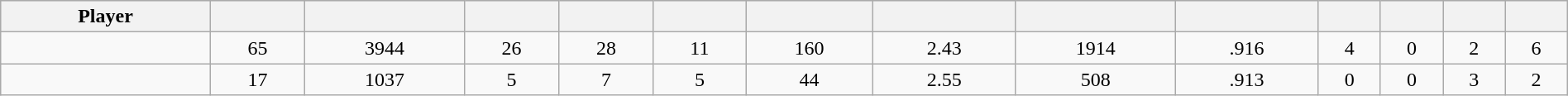<table class="wikitable sortable" style="width:100%; text-align:center;">
<tr style="text-align:center; background:#ddd;">
<th>Player</th>
<th></th>
<th></th>
<th></th>
<th></th>
<th></th>
<th></th>
<th></th>
<th></th>
<th></th>
<th></th>
<th></th>
<th></th>
<th></th>
</tr>
<tr>
<td></td>
<td>65</td>
<td>3944</td>
<td>26</td>
<td>28</td>
<td>11</td>
<td>160</td>
<td>2.43</td>
<td>1914</td>
<td>.916</td>
<td>4</td>
<td>0</td>
<td>2</td>
<td>6</td>
</tr>
<tr>
<td></td>
<td>17</td>
<td>1037</td>
<td>5</td>
<td>7</td>
<td>5</td>
<td>44</td>
<td>2.55</td>
<td>508</td>
<td>.913</td>
<td>0</td>
<td>0</td>
<td>3</td>
<td>2</td>
</tr>
</table>
